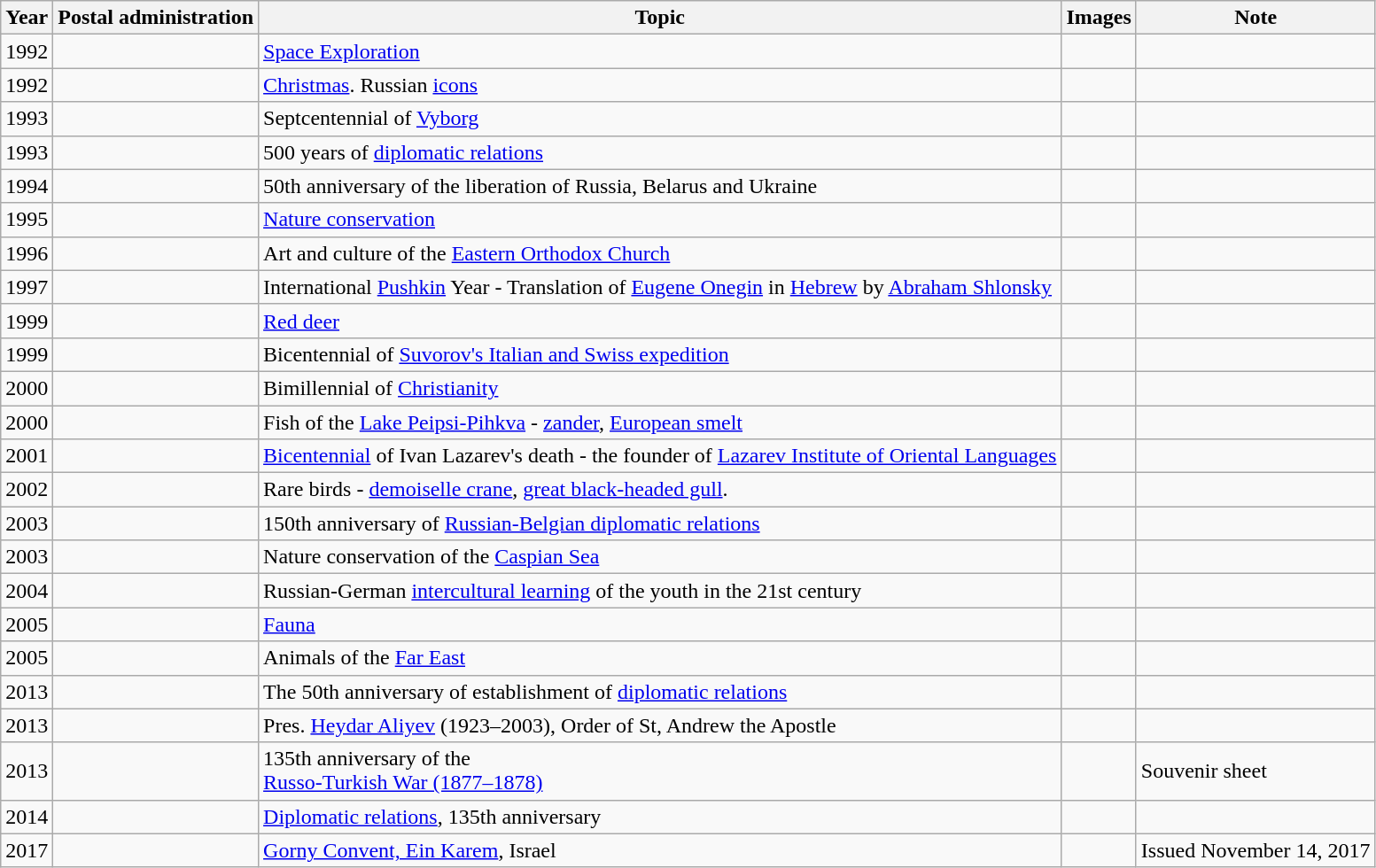<table class="wikitable">
<tr>
<th>Year</th>
<th>Postal administration</th>
<th>Topic</th>
<th>Images</th>
<th>Note</th>
</tr>
<tr>
<td>1992</td>
<td></td>
<td><a href='#'>Space Exploration</a></td>
<td></td>
<td></td>
</tr>
<tr>
<td>1992</td>
<td></td>
<td><a href='#'>Christmas</a>. Russian <a href='#'>icons</a></td>
<td></td>
<td></td>
</tr>
<tr>
<td>1993</td>
<td></td>
<td>Septcentennial of <a href='#'>Vyborg</a></td>
<td></td>
<td></td>
</tr>
<tr>
<td>1993</td>
<td></td>
<td>500 years of <a href='#'>diplomatic relations</a></td>
<td></td>
<td></td>
</tr>
<tr>
<td>1994</td>
<td><br></td>
<td>50th anniversary of the liberation of Russia, Belarus and Ukraine</td>
<td></td>
<td></td>
</tr>
<tr>
<td>1995</td>
<td></td>
<td><a href='#'>Nature conservation</a></td>
<td></td>
<td></td>
</tr>
<tr>
<td>1996</td>
<td></td>
<td>Art and culture of the <a href='#'>Eastern Orthodox Church</a></td>
<td></td>
<td></td>
</tr>
<tr>
<td>1997</td>
<td></td>
<td>International <a href='#'>Pushkin</a> Year - Translation of <a href='#'>Eugene Onegin</a> in <a href='#'>Hebrew</a> by <a href='#'>Abraham Shlonsky</a></td>
<td></td>
<td></td>
</tr>
<tr>
<td>1999</td>
<td></td>
<td><a href='#'>Red deer</a></td>
<td></td>
<td></td>
</tr>
<tr>
<td>1999</td>
<td></td>
<td>Bicentennial of <a href='#'>Suvorov's Italian and Swiss expedition</a></td>
<td></td>
<td></td>
</tr>
<tr>
<td>2000</td>
<td><br></td>
<td>Bimillennial of <a href='#'>Christianity</a></td>
<td></td>
<td></td>
</tr>
<tr>
<td>2000</td>
<td></td>
<td>Fish of the <a href='#'>Lake Peipsi-Pihkva</a> - <a href='#'>zander</a>, <a href='#'>European smelt</a></td>
<td></td>
<td></td>
</tr>
<tr>
<td>2001</td>
<td></td>
<td><a href='#'>Bicentennial</a> of Ivan Lazarev's death - the founder of <a href='#'>Lazarev Institute of Oriental Languages</a></td>
<td></td>
<td></td>
</tr>
<tr>
<td>2002</td>
<td></td>
<td>Rare birds - <a href='#'>demoiselle crane</a>, <a href='#'>great black-headed gull</a>.</td>
<td></td>
<td></td>
</tr>
<tr>
<td>2003</td>
<td></td>
<td>150th anniversary of <a href='#'>Russian-Belgian diplomatic relations</a></td>
<td></td>
<td></td>
</tr>
<tr>
<td>2003</td>
<td></td>
<td>Nature conservation of the <a href='#'>Caspian Sea</a></td>
<td></td>
<td></td>
</tr>
<tr>
<td>2004</td>
<td></td>
<td>Russian-German <a href='#'>intercultural learning</a> of the youth in the 21st century</td>
<td></td>
<td></td>
</tr>
<tr>
<td>2005</td>
<td></td>
<td><a href='#'>Fauna</a></td>
<td></td>
<td></td>
</tr>
<tr>
<td>2005</td>
<td></td>
<td>Animals of the <a href='#'>Far East</a></td>
<td></td>
<td></td>
</tr>
<tr>
<td>2013</td>
<td></td>
<td>The 50th anniversary of establishment of <a href='#'>diplomatic relations</a></td>
<td></td>
<td></td>
</tr>
<tr>
<td>2013</td>
<td></td>
<td>Pres. <a href='#'>Heydar Aliyev</a> (1923–2003), Order of St, Andrew the Apostle</td>
<td></td>
<td></td>
</tr>
<tr>
<td>2013</td>
<td></td>
<td>135th anniversary of the<br><a href='#'>Russo-Turkish War (1877–1878)</a></td>
<td></td>
<td>Souvenir sheet</td>
</tr>
<tr>
<td>2014</td>
<td></td>
<td><a href='#'>Diplomatic relations</a>, 135th anniversary</td>
<td></td>
<td></td>
</tr>
<tr>
<td>2017</td>
<td></td>
<td><a href='#'>Gorny Convent, Ein Karem</a>, Israel</td>
<td></td>
<td>Issued November 14, 2017</td>
</tr>
</table>
